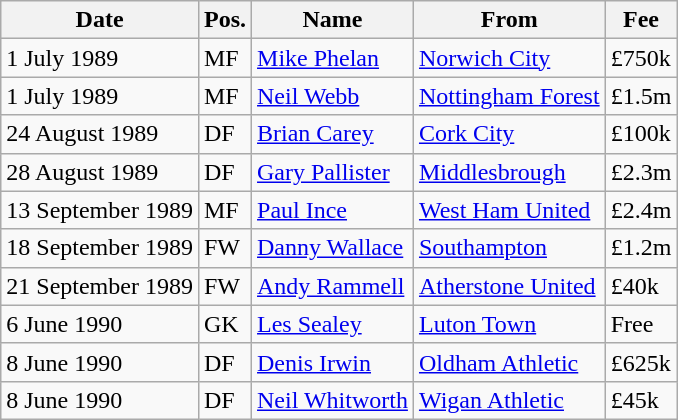<table class="wikitable">
<tr>
<th>Date</th>
<th>Pos.</th>
<th>Name</th>
<th>From</th>
<th>Fee</th>
</tr>
<tr>
<td>1 July 1989</td>
<td>MF</td>
<td> <a href='#'>Mike Phelan</a></td>
<td> <a href='#'>Norwich City</a></td>
<td>£750k</td>
</tr>
<tr>
<td>1 July 1989</td>
<td>MF</td>
<td> <a href='#'>Neil Webb</a></td>
<td> <a href='#'>Nottingham Forest</a></td>
<td>£1.5m</td>
</tr>
<tr>
<td>24 August 1989</td>
<td>DF</td>
<td> <a href='#'>Brian Carey</a></td>
<td> <a href='#'>Cork City</a></td>
<td>£100k</td>
</tr>
<tr>
<td>28 August 1989</td>
<td>DF</td>
<td> <a href='#'>Gary Pallister</a></td>
<td> <a href='#'>Middlesbrough</a></td>
<td>£2.3m</td>
</tr>
<tr>
<td>13 September 1989</td>
<td>MF</td>
<td> <a href='#'>Paul Ince</a></td>
<td> <a href='#'>West Ham United</a></td>
<td>£2.4m</td>
</tr>
<tr>
<td>18 September 1989</td>
<td>FW</td>
<td> <a href='#'>Danny Wallace</a></td>
<td> <a href='#'>Southampton</a></td>
<td>£1.2m</td>
</tr>
<tr>
<td>21 September 1989</td>
<td>FW</td>
<td> <a href='#'>Andy Rammell</a></td>
<td> <a href='#'>Atherstone United</a></td>
<td>£40k</td>
</tr>
<tr>
<td>6 June 1990</td>
<td>GK</td>
<td> <a href='#'>Les Sealey</a></td>
<td> <a href='#'>Luton Town</a></td>
<td>Free</td>
</tr>
<tr>
<td>8 June 1990</td>
<td>DF</td>
<td> <a href='#'>Denis Irwin</a></td>
<td> <a href='#'>Oldham Athletic</a></td>
<td>£625k</td>
</tr>
<tr>
<td>8 June 1990</td>
<td>DF</td>
<td> <a href='#'>Neil Whitworth</a></td>
<td> <a href='#'>Wigan Athletic</a></td>
<td>£45k</td>
</tr>
</table>
